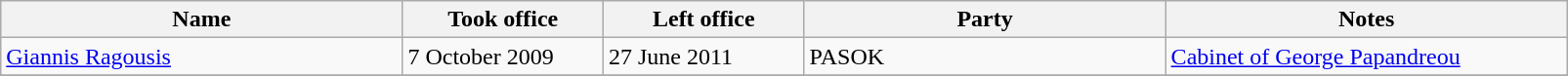<table class="wikitable">
<tr>
<th width="20%">Name</th>
<th width="10%">Took office</th>
<th width="10%">Left office</th>
<th width="18%">Party</th>
<th width="20%">Notes</th>
</tr>
<tr>
<td><a href='#'>Giannis Ragousis</a></td>
<td>7 October 2009</td>
<td>27 June 2011</td>
<td>PASOK</td>
<td><a href='#'>Cabinet of George Papandreou</a></td>
</tr>
<tr>
</tr>
</table>
